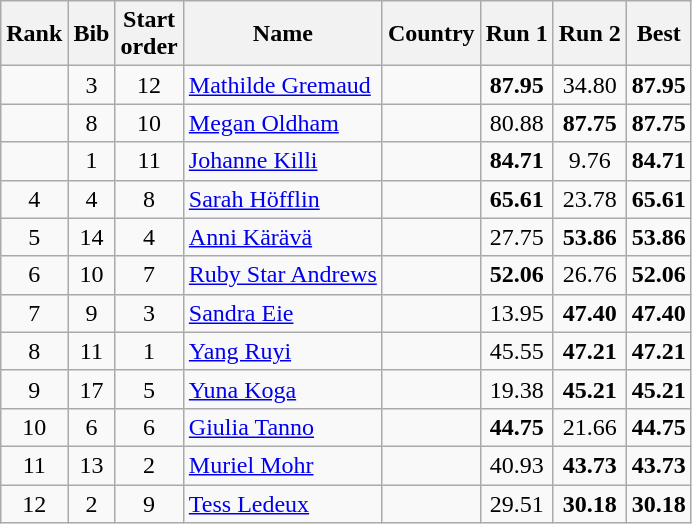<table class="wikitable sortable" style="text-align:center">
<tr>
<th>Rank</th>
<th>Bib</th>
<th>Start<br>order</th>
<th>Name</th>
<th>Country</th>
<th>Run 1</th>
<th>Run 2</th>
<th>Best</th>
</tr>
<tr>
<td></td>
<td>3</td>
<td>12</td>
<td align=left><a href='#'>Mathilde Gremaud</a></td>
<td align=left></td>
<td><strong>87.95</strong></td>
<td>34.80</td>
<td><strong>87.95</strong></td>
</tr>
<tr>
<td></td>
<td>8</td>
<td>10</td>
<td align=left><a href='#'>Megan Oldham</a></td>
<td align=left></td>
<td>80.88</td>
<td><strong>87.75</strong></td>
<td><strong>87.75</strong></td>
</tr>
<tr>
<td></td>
<td>1</td>
<td>11</td>
<td align=left><a href='#'>Johanne Killi</a></td>
<td align=left></td>
<td><strong>84.71</strong></td>
<td>9.76</td>
<td><strong>84.71</strong></td>
</tr>
<tr>
<td>4</td>
<td>4</td>
<td>8</td>
<td align=left><a href='#'>Sarah Höfflin</a></td>
<td align=left></td>
<td><strong>65.61</strong></td>
<td>23.78</td>
<td><strong>65.61</strong></td>
</tr>
<tr>
<td>5</td>
<td>14</td>
<td>4</td>
<td align=left><a href='#'>Anni Kärävä</a></td>
<td align=left></td>
<td>27.75</td>
<td><strong>53.86</strong></td>
<td><strong>53.86</strong></td>
</tr>
<tr>
<td>6</td>
<td>10</td>
<td>7</td>
<td align=left><a href='#'>Ruby Star Andrews</a></td>
<td align=left></td>
<td><strong>52.06</strong></td>
<td>26.76</td>
<td><strong>52.06</strong></td>
</tr>
<tr>
<td>7</td>
<td>9</td>
<td>3</td>
<td align=left><a href='#'>Sandra Eie</a></td>
<td align=left></td>
<td>13.95</td>
<td><strong>47.40</strong></td>
<td><strong>47.40</strong></td>
</tr>
<tr>
<td>8</td>
<td>11</td>
<td>1</td>
<td align=left><a href='#'>Yang Ruyi</a></td>
<td align=left></td>
<td>45.55</td>
<td><strong>47.21</strong></td>
<td><strong>47.21</strong></td>
</tr>
<tr>
<td>9</td>
<td>17</td>
<td>5</td>
<td align=left><a href='#'>Yuna Koga</a></td>
<td align=left></td>
<td>19.38</td>
<td><strong>45.21</strong></td>
<td><strong>45.21</strong></td>
</tr>
<tr>
<td>10</td>
<td>6</td>
<td>6</td>
<td align=left><a href='#'>Giulia Tanno</a></td>
<td align=left></td>
<td><strong>44.75</strong></td>
<td>21.66</td>
<td><strong>44.75</strong></td>
</tr>
<tr>
<td>11</td>
<td>13</td>
<td>2</td>
<td align=left><a href='#'>Muriel Mohr</a></td>
<td align=left></td>
<td>40.93</td>
<td><strong>43.73</strong></td>
<td><strong>43.73</strong></td>
</tr>
<tr>
<td>12</td>
<td>2</td>
<td>9</td>
<td align=left><a href='#'>Tess Ledeux</a></td>
<td align=left></td>
<td>29.51</td>
<td><strong>30.18</strong></td>
<td><strong>30.18</strong></td>
</tr>
</table>
